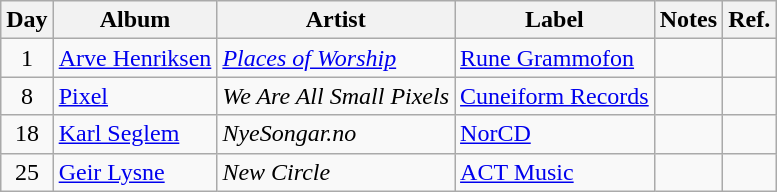<table class="wikitable">
<tr>
<th>Day</th>
<th>Album</th>
<th>Artist</th>
<th>Label</th>
<th>Notes</th>
<th>Ref.</th>
</tr>
<tr>
<td rowspan="1" style="text-align:center;">1</td>
<td><a href='#'>Arve Henriksen</a></td>
<td><em><a href='#'>Places of Worship</a></em></td>
<td><a href='#'>Rune Grammofon</a></td>
<td></td>
<td style="text-align:center;"></td>
</tr>
<tr>
<td rowspan="1" style="text-align:center;">8</td>
<td><a href='#'>Pixel</a></td>
<td><em>We Are All Small Pixels</em></td>
<td><a href='#'>Cuneiform Records</a></td>
<td></td>
<td style="text-align:center;"></td>
</tr>
<tr>
<td rowspan="1" style="text-align:center;">18</td>
<td><a href='#'>Karl Seglem</a></td>
<td><em>NyeSongar.no</em></td>
<td><a href='#'>NorCD</a></td>
<td></td>
<td style="text-align:center;"></td>
</tr>
<tr>
<td rowspan="1" style="text-align:center;">25</td>
<td><a href='#'>Geir Lysne</a></td>
<td><em>New Circle</em></td>
<td><a href='#'>ACT Music</a></td>
<td></td>
<td style="text-align:center;"></td>
</tr>
</table>
